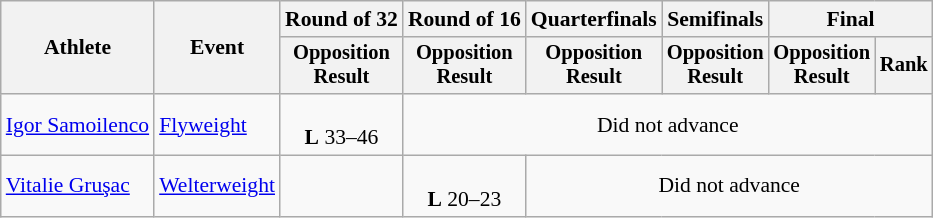<table class="wikitable" style="font-size:90%">
<tr>
<th rowspan="2">Athlete</th>
<th rowspan="2">Event</th>
<th>Round of 32</th>
<th>Round of 16</th>
<th>Quarterfinals</th>
<th>Semifinals</th>
<th colspan=2>Final</th>
</tr>
<tr style="font-size:95%">
<th>Opposition<br>Result</th>
<th>Opposition<br>Result</th>
<th>Opposition<br>Result</th>
<th>Opposition<br>Result</th>
<th>Opposition<br>Result</th>
<th>Rank</th>
</tr>
<tr align=center>
<td align=left><a href='#'>Igor Samoilenco</a></td>
<td align=left><a href='#'>Flyweight</a></td>
<td><br><strong>L</strong> 33–46</td>
<td colspan=5>Did not advance</td>
</tr>
<tr align=center>
<td align=left><a href='#'>Vitalie Gruşac</a></td>
<td align=left><a href='#'>Welterweight</a></td>
<td></td>
<td><br><strong>L</strong> 20–23</td>
<td colspan=4>Did not advance</td>
</tr>
</table>
